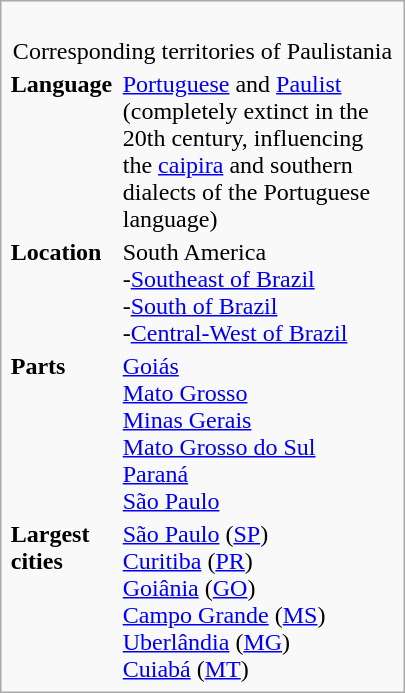<table class="infobox" style="width: 270px; float: right;">
<tr>
<td colspan="2" style="text-align: center;"><br>Corresponding territories of Paulistania</td>
</tr>
<tr>
<th style="text-align: left;">Language</th>
<td><a href='#'>Portuguese</a> and <a href='#'>Paulist</a> (completely extinct in the 20th century, influencing the <a href='#'>caipira</a> and southern dialects of the Portuguese language)</td>
</tr>
<tr>
<th style="text-align: left;">Location</th>
<td>South America<br>-<a href='#'>Southeast of Brazil</a><br>-<a href='#'>South of Brazil</a><br>-<a href='#'>Central-West of Brazil</a></td>
</tr>
<tr>
<th style="text-align: left;">Parts</th>
<td><a href='#'>Goiás</a><br><a href='#'>Mato Grosso</a><br><a href='#'>Minas Gerais</a><br><a href='#'>Mato Grosso do Sul</a><br><a href='#'>Paraná</a><br><a href='#'>São Paulo</a></td>
</tr>
<tr>
<th style="text-align: left;">Largest cities</th>
<td><a href='#'>São Paulo</a> (<a href='#'>SP</a>)<br><a href='#'>Curitiba</a> (<a href='#'>PR</a>)<br><a href='#'>Goiânia</a> (<a href='#'>GO</a>)<br><a href='#'>Campo Grande</a> (<a href='#'>MS</a>)<br><a href='#'>Uberlândia</a> (<a href='#'>MG</a>)<br><a href='#'>Cuiabá</a> (<a href='#'>MT</a>)</td>
</tr>
</table>
